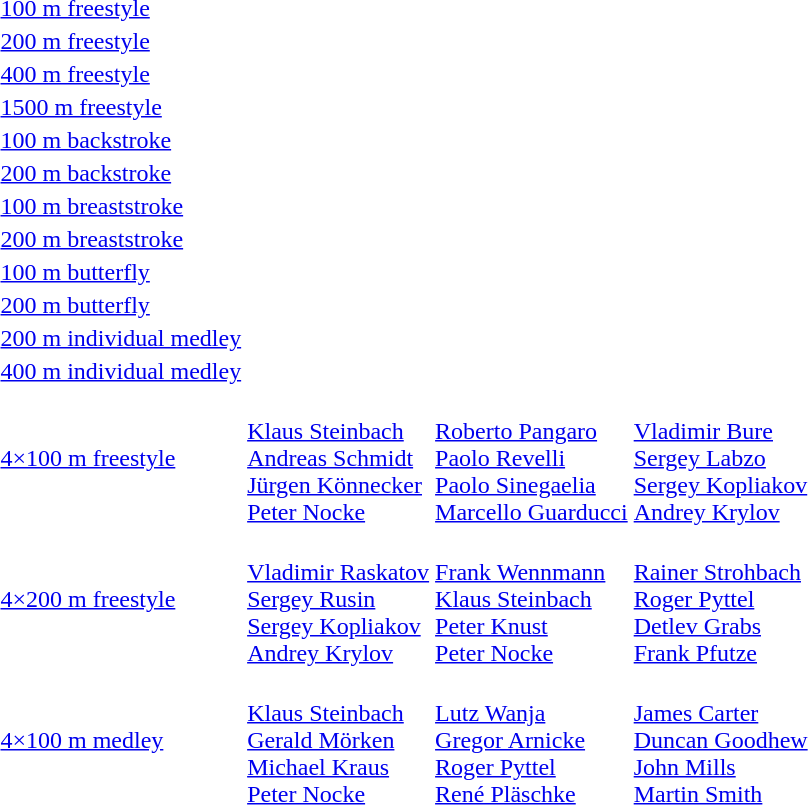<table>
<tr>
<td><a href='#'>100 m freestyle</a></td>
<td></td>
<td></td>
<td></td>
</tr>
<tr>
<td><a href='#'>200 m freestyle</a></td>
<td></td>
<td></td>
<td></td>
</tr>
<tr>
<td><a href='#'>400 m freestyle</a></td>
<td></td>
<td></td>
<td></td>
</tr>
<tr>
<td><a href='#'>1500 m freestyle</a></td>
<td></td>
<td></td>
<td></td>
</tr>
<tr>
<td><a href='#'>100 m backstroke</a></td>
<td></td>
<td></td>
<td></td>
</tr>
<tr>
<td><a href='#'>200 m backstroke</a></td>
<td></td>
<td></td>
<td></td>
</tr>
<tr>
<td><a href='#'>100 m breaststroke</a></td>
<td></td>
<td></td>
<td></td>
</tr>
<tr>
<td><a href='#'>200 m breaststroke</a></td>
<td></td>
<td></td>
<td></td>
</tr>
<tr>
<td><a href='#'>100 m butterfly</a></td>
<td></td>
<td></td>
<td></td>
</tr>
<tr>
<td><a href='#'>200 m butterfly</a></td>
<td></td>
<td></td>
<td></td>
</tr>
<tr>
<td><a href='#'>200 m individual medley</a></td>
<td></td>
<td></td>
<td></td>
</tr>
<tr>
<td><a href='#'>400 m individual medley</a></td>
<td></td>
<td></td>
<td></td>
</tr>
<tr>
<td><a href='#'>4×100 m freestyle</a></td>
<td><br><a href='#'>Klaus Steinbach</a><br><a href='#'>Andreas Schmidt</a><br><a href='#'>Jürgen Könnecker</a><br><a href='#'>Peter Nocke</a></td>
<td><br><a href='#'>Roberto Pangaro</a><br><a href='#'>Paolo Revelli</a><br><a href='#'>Paolo Sinegaelia</a><br><a href='#'>Marcello Guarducci</a></td>
<td><br><a href='#'>Vladimir Bure</a><br> <a href='#'>Sergey Labzo</a><br><a href='#'>Sergey Kopliakov</a><br><a href='#'>Andrey Krylov</a></td>
</tr>
<tr>
<td><a href='#'>4×200 m freestyle</a></td>
<td><br><a href='#'>Vladimir Raskatov</a><br><a href='#'>Sergey Rusin</a><br><a href='#'>Sergey Kopliakov</a><br><a href='#'>Andrey Krylov</a></td>
<td><br><a href='#'>Frank Wennmann</a><br><a href='#'>Klaus Steinbach</a><br><a href='#'>Peter Knust</a><br><a href='#'>Peter Nocke</a></td>
<td><br><a href='#'>Rainer Strohbach</a><br><a href='#'>Roger Pyttel</a><br><a href='#'>Detlev Grabs</a><br><a href='#'>Frank Pfutze</a></td>
</tr>
<tr>
<td><a href='#'>4×100 m medley</a></td>
<td><br><a href='#'>Klaus Steinbach</a><br><a href='#'>Gerald Mörken</a><br><a href='#'>Michael Kraus</a><br><a href='#'>Peter Nocke</a></td>
<td><br><a href='#'>Lutz Wanja</a><br><a href='#'>Gregor Arnicke</a><br><a href='#'>Roger Pyttel</a><br><a href='#'>René Pläschke</a></td>
<td><br><a href='#'>James Carter</a><br><a href='#'>Duncan Goodhew</a><br><a href='#'>John Mills</a><br><a href='#'>Martin Smith</a></td>
</tr>
</table>
